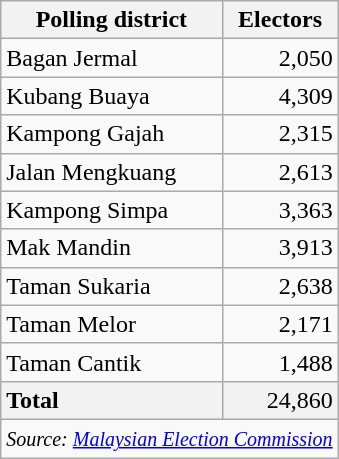<table class="wikitable sortable">
<tr>
<th>Polling district</th>
<th>Electors</th>
</tr>
<tr>
<td>Bagan Jermal</td>
<td align="right">2,050</td>
</tr>
<tr>
<td>Kubang Buaya</td>
<td align="right">4,309</td>
</tr>
<tr>
<td>Kampong Gajah</td>
<td align="right">2,315</td>
</tr>
<tr>
<td>Jalan Mengkuang</td>
<td align="right">2,613</td>
</tr>
<tr>
<td>Kampong Simpa</td>
<td align="right">3,363</td>
</tr>
<tr>
<td>Mak Mandin</td>
<td align="right">3,913</td>
</tr>
<tr>
<td>Taman Sukaria</td>
<td align="right">2,638</td>
</tr>
<tr>
<td>Taman Melor</td>
<td align="right">2,171</td>
</tr>
<tr>
<td>Taman Cantik</td>
<td align="right">1,488</td>
</tr>
<tr>
<td style="background: #f2f2f2"><strong>Total</strong></td>
<td style="background: #f2f2f2" align="right">24,860</td>
</tr>
<tr>
<td colspan="2"  align="right"><small><em>Source: <a href='#'>Malaysian Election Commission</a></em></small></td>
</tr>
</table>
